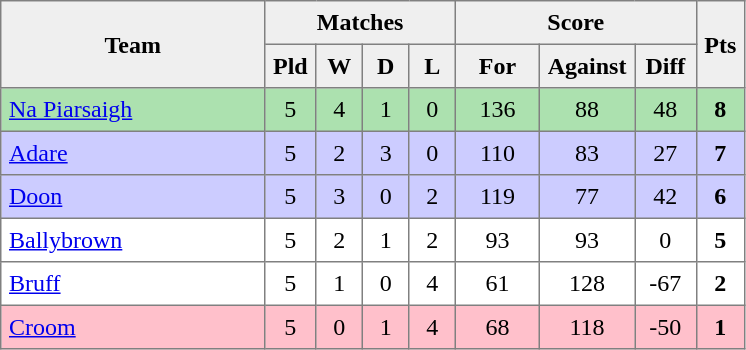<table style=border-collapse:collapse border=1 cellspacing=0 cellpadding=5>
<tr align=center bgcolor=#efefef>
<th rowspan=2 width=165>Team</th>
<th colspan=4>Matches</th>
<th colspan=3>Score</th>
<th rowspan=2width=20>Pts</th>
</tr>
<tr align=center bgcolor=#efefef>
<th width=20>Pld</th>
<th width=20>W</th>
<th width=20>D</th>
<th width=20>L</th>
<th width=45>For</th>
<th width=45>Against</th>
<th width=30>Diff</th>
</tr>
<tr align=center  style="background:#ACE1AF;">
<td style="text-align:left;"><a href='#'>Na Piarsaigh</a></td>
<td>5</td>
<td>4</td>
<td>1</td>
<td>0</td>
<td>136</td>
<td>88</td>
<td>48</td>
<td><strong>8</strong></td>
</tr>
<tr align=center style="background:#ccccff;">
<td style="text-align:left;"><a href='#'>Adare</a></td>
<td>5</td>
<td>2</td>
<td>3</td>
<td>0</td>
<td>110</td>
<td>83</td>
<td>27</td>
<td><strong>7</strong></td>
</tr>
<tr align=center style="background:#ccccff;">
<td style="text-align:left;"><a href='#'>Doon</a></td>
<td>5</td>
<td>3</td>
<td>0</td>
<td>2</td>
<td>119</td>
<td>77</td>
<td>42</td>
<td><strong>6</strong></td>
</tr>
<tr align=center>
<td style="text-align:left;"><a href='#'>Ballybrown</a></td>
<td>5</td>
<td>2</td>
<td>1</td>
<td>2</td>
<td>93</td>
<td>93</td>
<td>0</td>
<td><strong>5</strong></td>
</tr>
<tr align=center>
<td style="text-align:left;"><a href='#'>Bruff</a></td>
<td>5</td>
<td>1</td>
<td>0</td>
<td>4</td>
<td>61</td>
<td>128</td>
<td>-67</td>
<td><strong>2</strong></td>
</tr>
<tr align=center style="background:#FFC0CB;">
<td style="text-align:left;"><a href='#'>Croom</a></td>
<td>5</td>
<td>0</td>
<td>1</td>
<td>4</td>
<td>68</td>
<td>118</td>
<td>-50</td>
<td><strong>1</strong></td>
</tr>
</table>
